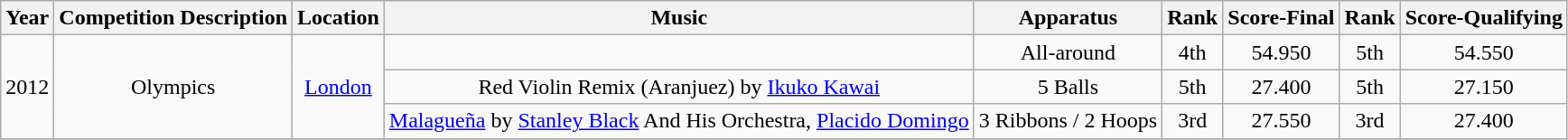<table class="wikitable" style="text-align:center">
<tr>
<th>Year</th>
<th>Competition Description</th>
<th>Location</th>
<th>Music</th>
<th>Apparatus</th>
<th>Rank</th>
<th>Score-Final</th>
<th>Rank</th>
<th>Score-Qualifying</th>
</tr>
<tr>
<td rowspan="3">2012</td>
<td rowspan="3">Olympics</td>
<td rowspan="3"><a href='#'>London</a></td>
<td></td>
<td>All-around</td>
<td>4th</td>
<td>54.950</td>
<td>5th</td>
<td>54.550</td>
</tr>
<tr>
<td>Red Violin Remix (Aranjuez) by <a href='#'>Ikuko Kawai</a></td>
<td>5 Balls</td>
<td>5th</td>
<td>27.400</td>
<td>5th</td>
<td>27.150</td>
</tr>
<tr>
<td><a href='#'>Malagueña</a> by <a href='#'>Stanley Black</a> And His Orchestra, <a href='#'>Placido Domingo</a></td>
<td>3 Ribbons / 2 Hoops</td>
<td>3rd</td>
<td>27.550</td>
<td>3rd</td>
<td>27.400</td>
</tr>
<tr>
</tr>
</table>
